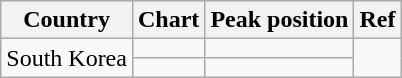<table class="wikitable">
<tr>
<th>Country</th>
<th>Chart</th>
<th>Peak position</th>
<th>Ref</th>
</tr>
<tr>
<td rowspan="2" style="text-align:center;">South Korea</td>
<td></td>
<td></td>
<td rowspan="2"></td>
</tr>
<tr>
<td></td>
<td></td>
</tr>
</table>
